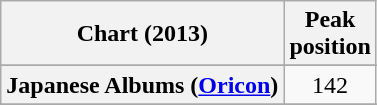<table class="wikitable sortable plainrowheaders" style="text-align:center">
<tr>
<th scope="col">Chart (2013)</th>
<th scope="col">Peak<br>position</th>
</tr>
<tr>
</tr>
<tr>
</tr>
<tr>
</tr>
<tr>
</tr>
<tr>
</tr>
<tr>
</tr>
<tr>
</tr>
<tr>
</tr>
<tr>
</tr>
<tr>
<th scope="row">Japanese Albums (<a href='#'>Oricon</a>)</th>
<td>142</td>
</tr>
<tr>
</tr>
<tr>
</tr>
<tr>
</tr>
<tr>
</tr>
<tr>
</tr>
<tr>
</tr>
<tr>
</tr>
<tr>
</tr>
<tr>
</tr>
<tr>
</tr>
<tr>
</tr>
<tr>
</tr>
</table>
